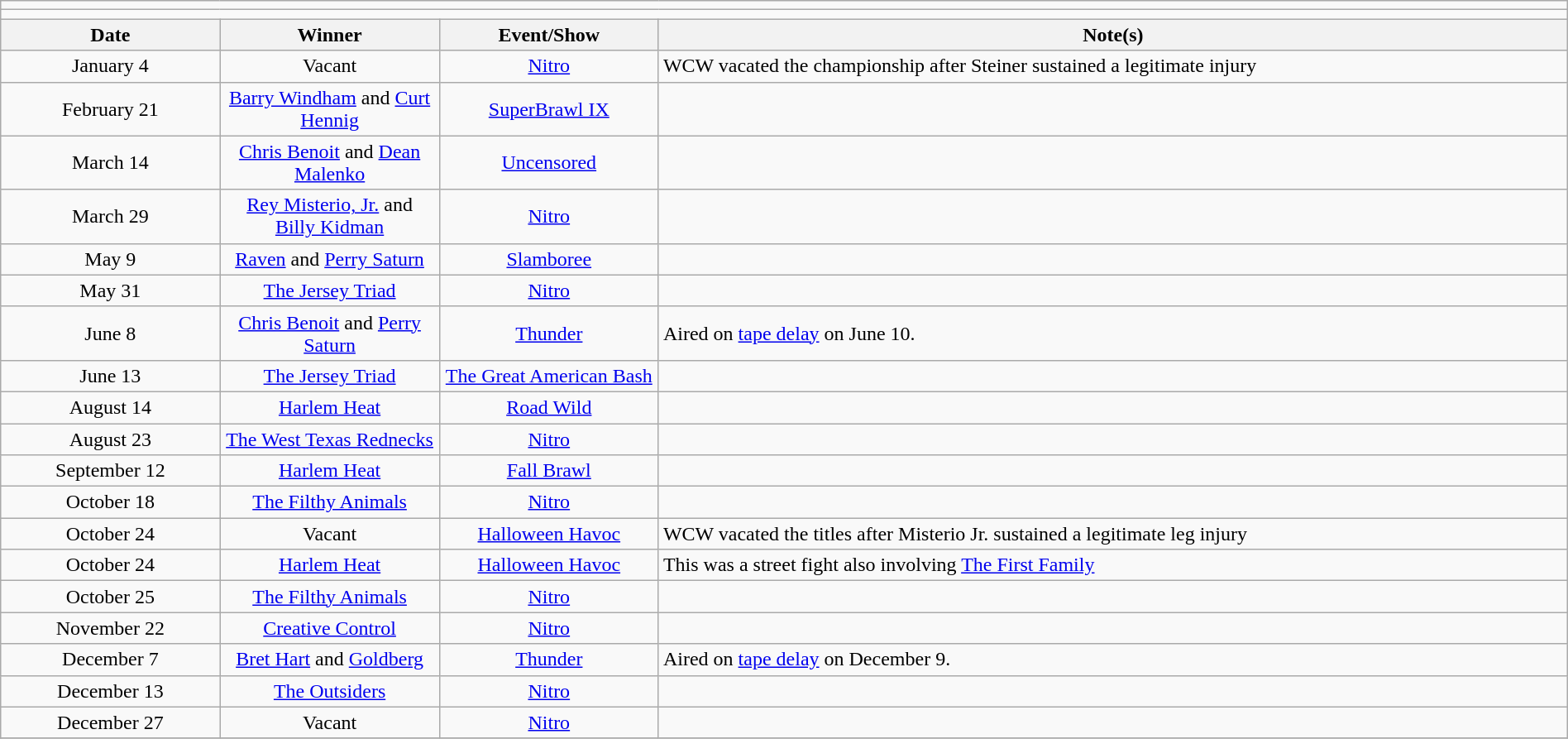<table class="wikitable" style="text-align:center; width:100%;">
<tr>
<td colspan="5"></td>
</tr>
<tr>
<td colspan="5"><strong></strong></td>
</tr>
<tr>
<th width=14%>Date</th>
<th width=14%>Winner</th>
<th width=14%>Event/Show</th>
<th width=58%>Note(s)</th>
</tr>
<tr>
<td>January 4</td>
<td>Vacant</td>
<td><a href='#'>Nitro</a></td>
<td align=left>WCW vacated the championship after Steiner sustained a legitimate injury</td>
</tr>
<tr>
<td>February 21</td>
<td><a href='#'>Barry Windham</a> and <a href='#'>Curt Hennig</a></td>
<td><a href='#'>SuperBrawl IX</a></td>
<td align=left></td>
</tr>
<tr>
<td>March 14</td>
<td><a href='#'>Chris Benoit</a> and <a href='#'>Dean Malenko</a></td>
<td><a href='#'>Uncensored</a></td>
<td align=left></td>
</tr>
<tr>
<td>March 29</td>
<td><a href='#'>Rey Misterio, Jr.</a> and <a href='#'>Billy Kidman</a></td>
<td><a href='#'>Nitro</a></td>
<td align=left></td>
</tr>
<tr>
<td>May 9</td>
<td><a href='#'>Raven</a> and <a href='#'>Perry Saturn</a></td>
<td><a href='#'>Slamboree</a></td>
<td align=left></td>
</tr>
<tr>
<td>May 31</td>
<td><a href='#'>The Jersey Triad</a><br></td>
<td><a href='#'>Nitro</a></td>
<td align=left></td>
</tr>
<tr>
<td>June 8</td>
<td><a href='#'>Chris Benoit</a> and <a href='#'>Perry Saturn</a></td>
<td><a href='#'>Thunder</a></td>
<td align=left>Aired on <a href='#'>tape delay</a> on June 10.</td>
</tr>
<tr>
<td>June 13</td>
<td><a href='#'>The Jersey Triad</a><br></td>
<td><a href='#'>The Great American Bash</a></td>
<td align=left></td>
</tr>
<tr>
<td>August 14</td>
<td><a href='#'>Harlem Heat</a><br></td>
<td><a href='#'>Road Wild</a></td>
<td align=left></td>
</tr>
<tr>
<td>August 23</td>
<td><a href='#'>The West Texas Rednecks</a><br></td>
<td><a href='#'>Nitro</a></td>
<td align=left></td>
</tr>
<tr>
<td>September 12</td>
<td><a href='#'>Harlem Heat</a><br></td>
<td><a href='#'>Fall Brawl</a></td>
<td align=left></td>
</tr>
<tr>
<td>October 18</td>
<td><a href='#'>The Filthy Animals</a><br></td>
<td><a href='#'>Nitro</a></td>
<td align=left></td>
</tr>
<tr>
<td>October 24</td>
<td>Vacant</td>
<td><a href='#'>Halloween Havoc</a></td>
<td align=left>WCW vacated the titles after Misterio Jr. sustained a legitimate leg injury</td>
</tr>
<tr>
<td>October 24</td>
<td><a href='#'>Harlem Heat</a><br></td>
<td><a href='#'>Halloween Havoc</a></td>
<td align=left>This was a street fight also involving <a href='#'>The First Family</a></td>
</tr>
<tr>
<td>October 25</td>
<td><a href='#'>The Filthy Animals</a><br></td>
<td><a href='#'>Nitro</a></td>
<td align=left></td>
</tr>
<tr>
<td>November 22</td>
<td><a href='#'>Creative Control</a><br></td>
<td><a href='#'>Nitro</a></td>
<td align=left></td>
</tr>
<tr>
<td>December 7</td>
<td><a href='#'>Bret Hart</a> and <a href='#'>Goldberg</a></td>
<td><a href='#'>Thunder</a></td>
<td align=left>Aired on <a href='#'>tape delay</a> on December 9.</td>
</tr>
<tr>
<td>December 13</td>
<td><a href='#'>The Outsiders</a><br></td>
<td><a href='#'>Nitro</a></td>
<td align=left></td>
</tr>
<tr>
<td>December 27</td>
<td>Vacant</td>
<td><a href='#'>Nitro</a></td>
<td align=left></td>
</tr>
<tr>
</tr>
</table>
